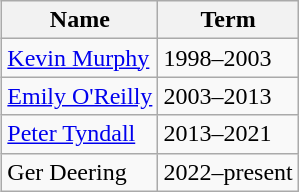<table cellpadding=5 class="wikitable" style="margin:1em; float:right">
<tr>
<th>Name</th>
<th>Term</th>
</tr>
<tr>
<td><a href='#'>Kevin Murphy</a></td>
<td>1998–2003</td>
</tr>
<tr>
<td><a href='#'>Emily O'Reilly</a></td>
<td>2003–2013</td>
</tr>
<tr>
<td><a href='#'>Peter Tyndall</a></td>
<td>2013–2021</td>
</tr>
<tr>
<td>Ger Deering</td>
<td>2022–present</td>
</tr>
</table>
